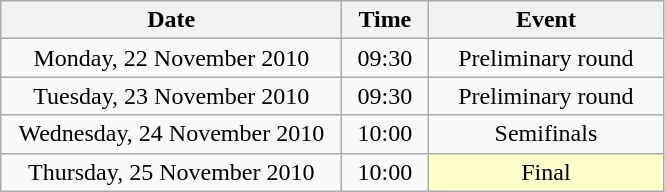<table class = "wikitable" style="text-align:center;">
<tr>
<th width=220>Date</th>
<th width=50>Time</th>
<th width=150>Event</th>
</tr>
<tr>
<td>Monday, 22 November 2010</td>
<td>09:30</td>
<td>Preliminary round</td>
</tr>
<tr>
<td>Tuesday, 23 November 2010</td>
<td>09:30</td>
<td>Preliminary round</td>
</tr>
<tr>
<td>Wednesday, 24 November 2010</td>
<td>10:00</td>
<td>Semifinals</td>
</tr>
<tr>
<td>Thursday, 25 November 2010</td>
<td>10:00</td>
<td bgcolor=ffffcc>Final</td>
</tr>
</table>
